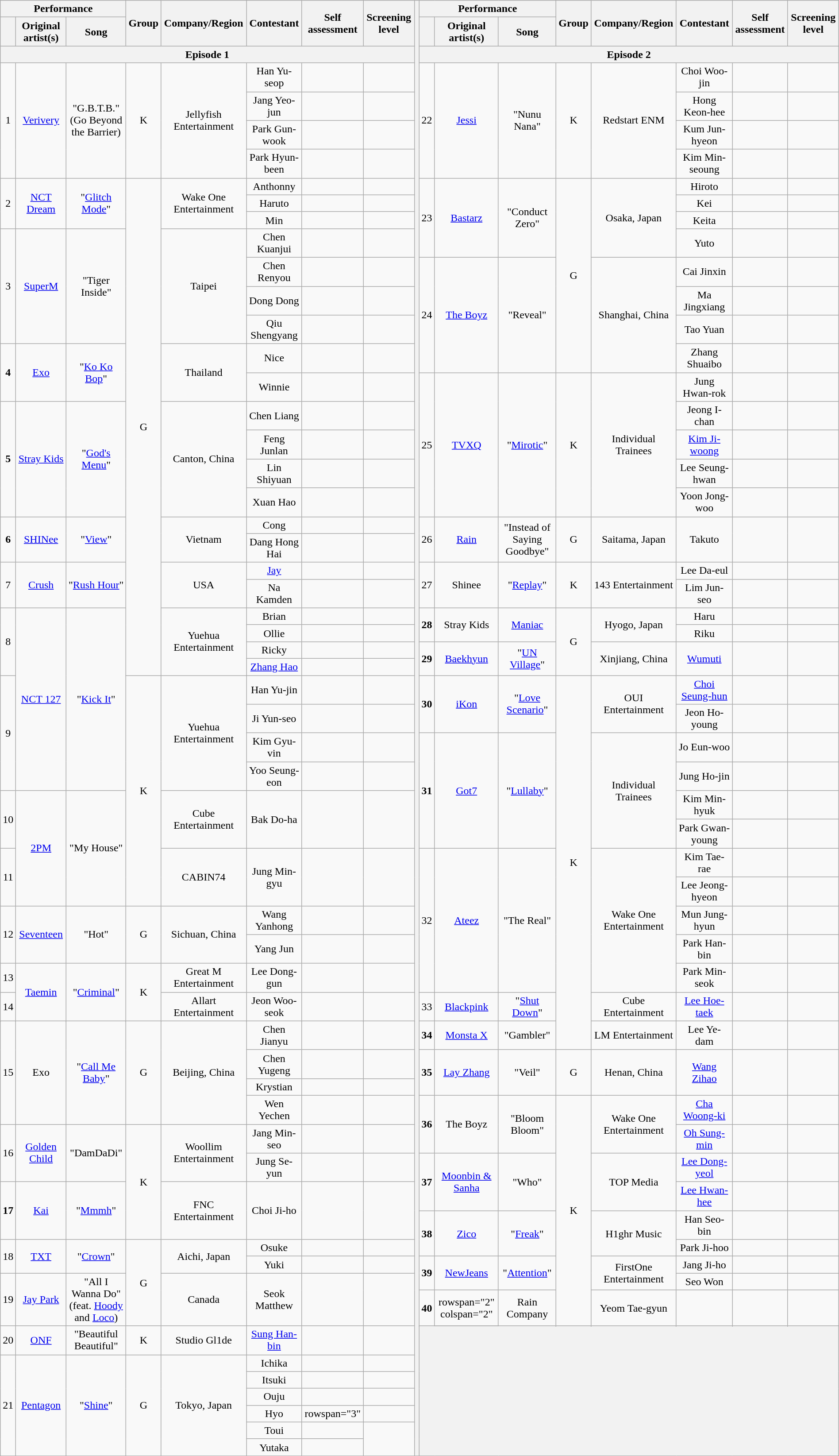<table class="wikitable collapsible" style="width:100%; text-align:center">
<tr>
<th colspan="3">Performance</th>
<th rowspan="2">Group</th>
<th rowspan="2">Company/Region</th>
<th rowspan="2">Contestant</th>
<th rowspan="2">Self assessment</th>
<th rowspan="2">Screening level</th>
<th rowspan="62"></th>
<th colspan="3">Performance</th>
<th rowspan="2">Group</th>
<th rowspan="2">Company/Region</th>
<th rowspan="2">Contestant</th>
<th rowspan="2">Self assessment</th>
<th rowspan="2">Screening level</th>
</tr>
<tr>
<th></th>
<th>Original artist(s)</th>
<th>Song</th>
<th></th>
<th>Original artist(s)</th>
<th>Song</th>
</tr>
<tr>
<th colspan="8">Episode 1</th>
<th colspan="8">Episode 2</th>
</tr>
<tr>
<td rowspan="4">1</td>
<td rowspan="4"><a href='#'>Verivery</a></td>
<td rowspan="4">"G.B.T.B."<br>(Go Beyond the Barrier)</td>
<td rowspan="4">K</td>
<td rowspan="4">Jellyfish Entertainment</td>
<td>Han Yu-seop</td>
<td></td>
<td></td>
<td rowspan="4">22</td>
<td rowspan="4"><a href='#'>Jessi</a></td>
<td rowspan="4">"Nunu Nana"</td>
<td rowspan="4">K</td>
<td rowspan="4">Redstart ENM</td>
<td>Choi Woo-jin</td>
<td></td>
<td></td>
</tr>
<tr>
<td>Jang Yeo-jun</td>
<td></td>
<td></td>
<td>Hong Keon-hee</td>
<td></td>
<td></td>
</tr>
<tr>
<td>Park Gun-wook</td>
<td></td>
<td></td>
<td>Kum Jun-hyeon</td>
<td></td>
<td></td>
</tr>
<tr>
<td>Park Hyun-been</td>
<td></td>
<td></td>
<td>Kim Min-seoung</td>
<td></td>
<td></td>
</tr>
<tr>
<td rowspan="3">2</td>
<td rowspan="3"><a href='#'>NCT Dream</a></td>
<td rowspan="3">"<a href='#'>Glitch Mode</a>"<br></td>
<td rowspan="21">G</td>
<td rowspan="3">Wake One Entertainment</td>
<td>Anthonny</td>
<td></td>
<td></td>
<td rowspan="4">23</td>
<td rowspan="4"><a href='#'>Bastarz</a></td>
<td rowspan="4">"Conduct Zero"<br></td>
<td rowspan="8">G</td>
<td rowspan="4">Osaka, Japan</td>
<td>Hiroto</td>
<td></td>
<td></td>
</tr>
<tr>
<td>Haruto</td>
<td></td>
<td></td>
<td>Kei</td>
<td></td>
<td></td>
</tr>
<tr>
<td>Min</td>
<td></td>
<td></td>
<td>Keita</td>
<td></td>
<td></td>
</tr>
<tr>
<td rowspan="4">3</td>
<td rowspan="4"><a href='#'>SuperM</a></td>
<td rowspan="4">"Tiger Inside"<br></td>
<td rowspan="4">Taipei</td>
<td>Chen Kuanjui</td>
<td></td>
<td></td>
<td>Yuto</td>
<td></td>
<td></td>
</tr>
<tr>
<td>Chen Renyou</td>
<td></td>
<td></td>
<td rowspan="4">24</td>
<td rowspan="4"><a href='#'>The Boyz</a></td>
<td rowspan="4">"Reveal"</td>
<td rowspan="4">Shanghai, China</td>
<td>Cai Jinxin</td>
<td></td>
<td></td>
</tr>
<tr>
<td>Dong Dong</td>
<td></td>
<td></td>
<td>Ma Jingxiang</td>
<td></td>
<td></td>
</tr>
<tr>
<td>Qiu Shengyang</td>
<td></td>
<td></td>
<td>Tao Yuan</td>
<td></td>
<td></td>
</tr>
<tr>
<td rowspan="2"><strong>4</strong></td>
<td rowspan="2"><a href='#'>Exo</a></td>
<td rowspan="2">"<a href='#'>Ko Ko Bop</a>"</td>
<td rowspan="2">Thailand</td>
<td>Nice</td>
<td></td>
<td></td>
<td>Zhang Shuaibo</td>
<td></td>
<td></td>
</tr>
<tr>
<td>Winnie</td>
<td></td>
<td></td>
<td rowspan="5">25</td>
<td rowspan="5"><a href='#'>TVXQ</a></td>
<td rowspan="5">"<a href='#'>Mirotic</a>"<br></td>
<td rowspan="5">K</td>
<td rowspan="5">Individual Trainees</td>
<td>Jung Hwan-rok</td>
<td></td>
<td></td>
</tr>
<tr>
<td rowspan="4"><strong>5</strong></td>
<td rowspan="4"><a href='#'>Stray Kids</a></td>
<td rowspan="4">"<a href='#'>God's Menu</a>"<br></td>
<td rowspan="4">Canton, China</td>
<td>Chen Liang</td>
<td></td>
<td></td>
<td>Jeong I-chan</td>
<td></td>
<td></td>
</tr>
<tr>
<td>Feng Junlan</td>
<td></td>
<td></td>
<td><a href='#'>Kim Ji-woong</a></td>
<td></td>
<td></td>
</tr>
<tr>
<td>Lin Shiyuan</td>
<td></td>
<td></td>
<td>Lee Seung-hwan</td>
<td></td>
<td></td>
</tr>
<tr>
<td>Xuan Hao</td>
<td></td>
<td></td>
<td>Yoon Jong-woo</td>
<td></td>
<td></td>
</tr>
<tr>
<td rowspan="2"><strong>6</strong></td>
<td rowspan="2"><a href='#'>SHINee</a></td>
<td rowspan="2">"<a href='#'>View</a>"</td>
<td rowspan="2">Vietnam</td>
<td>Cong</td>
<td></td>
<td></td>
<td rowspan="2">26</td>
<td rowspan="2"><a href='#'>Rain</a></td>
<td rowspan="2">"Instead of Saying Goodbye"<br></td>
<td rowspan="2">G</td>
<td rowspan="2">Saitama, Japan</td>
<td rowspan="2">Takuto</td>
<td rowspan="2"></td>
<td rowspan="2"></td>
</tr>
<tr>
<td>Dang Hong Hai</td>
<td></td>
<td></td>
</tr>
<tr>
<td rowspan="2">7</td>
<td rowspan="2"><a href='#'>Crush</a></td>
<td rowspan="2">"<a href='#'>Rush Hour</a>"</td>
<td rowspan="2">USA</td>
<td><a href='#'>Jay</a></td>
<td></td>
<td></td>
<td rowspan="2">27</td>
<td rowspan="2">Shinee</td>
<td rowspan="2">"<a href='#'>Replay</a>"<br></td>
<td rowspan="2">K</td>
<td rowspan="2">143 Entertainment</td>
<td>Lee Da-eul</td>
<td></td>
<td></td>
</tr>
<tr>
<td>Na Kamden</td>
<td></td>
<td></td>
<td>Lim Jun-seo</td>
<td></td>
<td></td>
</tr>
<tr>
<td rowspan="4">8</td>
<td rowspan="8"><a href='#'>NCT 127</a></td>
<td rowspan="8">"<a href='#'>Kick It</a>"<br></td>
<td rowspan="4">Yuehua Entertainment</td>
<td>Brian</td>
<td></td>
<td></td>
<td rowspan="2"><strong>28</strong></td>
<td rowspan="2">Stray Kids</td>
<td rowspan="2"><a href='#'>Maniac</a></td>
<td rowspan="4">G</td>
<td rowspan="2">Hyogo, Japan</td>
<td>Haru</td>
<td></td>
<td></td>
</tr>
<tr>
<td>Ollie</td>
<td></td>
<td></td>
<td>Riku</td>
<td></td>
<td></td>
</tr>
<tr>
<td>Ricky</td>
<td></td>
<td></td>
<td rowspan="2"><strong>29</strong></td>
<td rowspan="2"><a href='#'>Baekhyun</a></td>
<td rowspan="2">"<a href='#'>UN Village</a>"</td>
<td rowspan="2">Xinjiang, China</td>
<td rowspan="2"><a href='#'>Wumuti</a></td>
<td rowspan="2"></td>
<td rowspan="2"></td>
</tr>
<tr>
<td><a href='#'>Zhang Hao</a></td>
<td></td>
<td></td>
</tr>
<tr>
<td rowspan="4">9</td>
<td rowspan="8">K</td>
<td rowspan="4">Yuehua Entertainment</td>
<td>Han Yu-jin</td>
<td></td>
<td></td>
<td rowspan="2"><strong>30</strong></td>
<td rowspan="2"><a href='#'>iKon</a></td>
<td rowspan="2">"<a href='#'>Love Scenario</a>"<br></td>
<td rowspan="15">K</td>
<td rowspan="2">OUI Entertainment</td>
<td><a href='#'>Choi Seung-hun</a></td>
<td></td>
<td></td>
</tr>
<tr>
<td>Ji Yun-seo</td>
<td></td>
<td></td>
<td>Jeon Ho-young</td>
<td></td>
<td></td>
</tr>
<tr>
<td>Kim Gyu-vin</td>
<td></td>
<td></td>
<td rowspan="4"><strong>31</strong></td>
<td rowspan="4"><a href='#'>Got7</a></td>
<td rowspan="4">"<a href='#'>Lullaby</a>"</td>
<td rowspan="4">Individual Trainees</td>
<td>Jo Eun-woo</td>
<td></td>
<td></td>
</tr>
<tr>
<td>Yoo Seung-eon</td>
<td></td>
<td></td>
<td>Jung Ho-jin</td>
<td></td>
<td></td>
</tr>
<tr>
<td rowspan="2">10</td>
<td rowspan="4"><a href='#'>2PM</a></td>
<td rowspan="4">"My House"<br></td>
<td rowspan="2">Cube Entertainment</td>
<td rowspan="2">Bak Do-ha</td>
<td rowspan="2"></td>
<td rowspan="2"></td>
<td>Kim Min-hyuk</td>
<td></td>
<td></td>
</tr>
<tr>
<td>Park Gwan-young</td>
<td></td>
<td></td>
</tr>
<tr>
<td rowspan="2">11</td>
<td rowspan="2">CABIN74</td>
<td rowspan="2">Jung Min-gyu</td>
<td rowspan="2"></td>
<td rowspan="2"></td>
<td rowspan="5">32</td>
<td rowspan="5"><a href='#'>Ateez</a></td>
<td rowspan="5">"The Real"<br></td>
<td rowspan="5">Wake One Entertainment</td>
<td>Kim Tae-rae</td>
<td></td>
<td></td>
</tr>
<tr>
<td>Lee Jeong-hyeon</td>
<td></td>
<td></td>
</tr>
<tr>
<td rowspan="2">12</td>
<td rowspan="2"><a href='#'>Seventeen</a></td>
<td rowspan="2">"Hot"</td>
<td rowspan="2">G</td>
<td rowspan="2">Sichuan, China</td>
<td>Wang Yanhong</td>
<td></td>
<td></td>
<td>Mun Jung-hyun</td>
<td></td>
<td></td>
</tr>
<tr>
<td>Yang Jun</td>
<td></td>
<td></td>
<td>Park Han-bin</td>
<td></td>
<td></td>
</tr>
<tr>
<td rowspan="2">13</td>
<td rowspan="4"><a href='#'>Taemin</a></td>
<td rowspan="4">"<a href='#'>Criminal</a>"</td>
<td rowspan="4">K</td>
<td rowspan="2">Great M Entertainment</td>
<td rowspan="2">Lee Dong-gun</td>
<td rowspan="2"></td>
<td rowspan="2"></td>
<td>Park Min-seok</td>
<td></td>
<td></td>
</tr>
<tr>
<td rowspan="2">33</td>
<td rowspan="2"><a href='#'>Blackpink</a></td>
<td rowspan="2">"<a href='#'>Shut Down</a>"</td>
<td rowspan="2">Cube Entertainment</td>
<td rowspan="2"><a href='#'>Lee Hoe-taek</a></td>
<td rowspan="2"></td>
<td rowspan="2"></td>
</tr>
<tr>
<td rowspan="2">14</td>
<td rowspan="2">Allart Entertainment</td>
<td rowspan="2">Jeon Woo-seok</td>
<td rowspan="2"></td>
<td rowspan="2"></td>
</tr>
<tr>
<td rowspan="2"><strong>34</strong></td>
<td rowspan="2"><a href='#'>Monsta X</a></td>
<td rowspan="2">"Gambler"</td>
<td rowspan="2">LM Entertainment</td>
<td rowspan="2">Lee Ye-dam</td>
<td rowspan="2"></td>
<td rowspan="2"></td>
</tr>
<tr>
<td rowspan="4">15</td>
<td rowspan="4">Exo</td>
<td rowspan="4">"<a href='#'>Call Me Baby</a>"</td>
<td rowspan="4">G</td>
<td rowspan="4">Beijing, China</td>
<td>Chen Jianyu</td>
<td></td>
<td></td>
</tr>
<tr>
<td>Chen Yugeng</td>
<td></td>
<td></td>
<td rowspan="2"><strong>35</strong></td>
<td rowspan="2"><a href='#'>Lay Zhang</a></td>
<td rowspan="2">"Veil"</td>
<td rowspan="2">G</td>
<td rowspan="2">Henan, China</td>
<td rowspan="2"><a href='#'>Wang Zihao</a></td>
<td rowspan="2"></td>
<td rowspan="2"></td>
</tr>
<tr>
<td>Krystian</td>
<td></td>
<td></td>
</tr>
<tr>
<td>Wen Yechen</td>
<td></td>
<td></td>
<td rowspan="2"><strong>36</strong></td>
<td rowspan="2">The Boyz</td>
<td rowspan="2">"Bloom Bloom"</td>
<td rowspan="10">K</td>
<td rowspan="2">Wake One Entertainment</td>
<td><a href='#'>Cha Woong-ki</a></td>
<td></td>
<td></td>
</tr>
<tr>
<td rowspan="2">16</td>
<td rowspan="2"><a href='#'>Golden Child</a></td>
<td rowspan="2">"DamDaDi"<br></td>
<td rowspan="4">K</td>
<td rowspan="2">Woollim Entertainment</td>
<td>Jang Min-seo</td>
<td></td>
<td></td>
<td><a href='#'>Oh Sung-min</a></td>
<td></td>
<td></td>
</tr>
<tr>
<td>Jung Se-yun</td>
<td></td>
<td></td>
<td rowspan="2"><strong>37</strong></td>
<td rowspan="2"><a href='#'>Moonbin & Sanha</a></td>
<td rowspan="2">"Who"</td>
<td rowspan="2">TOP Media</td>
<td><a href='#'>Lee Dong-yeol</a></td>
<td></td>
<td></td>
</tr>
<tr>
<td rowspan="2"><strong>17</strong></td>
<td rowspan="2"><a href='#'>Kai</a></td>
<td rowspan="2">"<a href='#'>Mmmh</a>"</td>
<td rowspan="2">FNC Entertainment</td>
<td rowspan="2">Choi Ji-ho</td>
<td rowspan="2"></td>
<td rowspan="2"></td>
<td><a href='#'>Lee Hwan-hee</a></td>
<td></td>
<td></td>
</tr>
<tr>
<td rowspan="2"><strong>38</strong></td>
<td rowspan="2"><a href='#'>Zico</a></td>
<td rowspan="2">"<a href='#'>Freak</a>"<br></td>
<td rowspan="2">H1ghr Music</td>
<td>Han Seo-bin</td>
<td></td>
<td></td>
</tr>
<tr>
<td rowspan="2">18</td>
<td rowspan="2"><a href='#'>TXT</a></td>
<td rowspan="2">"<a href='#'>Crown</a>"<br></td>
<td rowspan="4">G</td>
<td rowspan="2">Aichi, Japan</td>
<td>Osuke</td>
<td></td>
<td></td>
<td>Park Ji-hoo</td>
<td></td>
<td></td>
</tr>
<tr>
<td>Yuki</td>
<td></td>
<td></td>
<td rowspan="2"><strong>39</strong></td>
<td rowspan="2"><a href='#'>NewJeans</a></td>
<td rowspan="2">"<a href='#'>Attention</a>"</td>
<td rowspan="2">FirstOne Entertainment</td>
<td>Jang Ji-ho</td>
<td></td>
<td></td>
</tr>
<tr>
<td rowspan="2">19</td>
<td rowspan="2"><a href='#'>Jay Park</a></td>
<td rowspan="2">"All I Wanna Do"<br>(feat. <a href='#'>Hoody</a> and <a href='#'>Loco</a>)</td>
<td rowspan="2">Canada</td>
<td rowspan="2">Seok Matthew</td>
<td rowspan="2"></td>
<td rowspan="2"></td>
<td>Seo Won</td>
<td></td>
<td></td>
</tr>
<tr>
<td rowspan="2"><strong>40</strong></td>
<td>rowspan="2" colspan="2" </td>
<td rowspan="2">Rain Company</td>
<td rowspan="2">Yeom Tae-gyun</td>
<td rowspan="2"></td>
<td rowspan="2"></td>
</tr>
<tr>
<td rowspan="2">20</td>
<td rowspan="2"><a href='#'>ONF</a></td>
<td rowspan="2">"Beautiful Beautiful"</td>
<td rowspan="2">K</td>
<td rowspan="2">Studio Gl1de</td>
<td rowspan="2"><a href='#'>Sung Han-bin</a></td>
<td rowspan="2"></td>
<td rowspan="2"></td>
</tr>
<tr>
<th colspan="8" rowspan="7"></th>
</tr>
<tr>
<td rowspan="6">21</td>
<td rowspan="6"><a href='#'>Pentagon</a></td>
<td rowspan="6">"<a href='#'>Shine</a>"<br></td>
<td rowspan="6">G</td>
<td rowspan="6">Tokyo, Japan</td>
<td>Ichika</td>
<td></td>
<td></td>
</tr>
<tr>
<td>Itsuki</td>
<td></td>
<td></td>
</tr>
<tr>
<td>Ouju</td>
<td></td>
<td></td>
</tr>
<tr>
<td>Hyo</td>
<td>rowspan="3" </td>
<td></td>
</tr>
<tr>
<td>Toui</td>
<td></td>
</tr>
<tr>
<td>Yutaka</td>
<td></td>
</tr>
</table>
